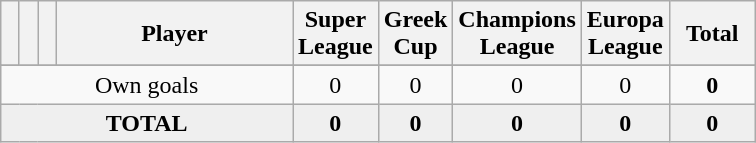<table class="wikitable sortable" style="text-align:center">
<tr>
<th width=5></th>
<th width=5></th>
<th width=5></th>
<th width=150>Player</th>
<th width=30>Super League</th>
<th width=30>Greek Cup</th>
<th width=30px>Champions League</th>
<th width=30px>Europa League</th>
<th width=50>Total</th>
</tr>
<tr>
</tr>
<tr>
</tr>
<tr>
<td colspan="4">Own goals</td>
<td>0</td>
<td>0</td>
<td>0</td>
<td>0</td>
<td><strong>0</strong></td>
</tr>
<tr bgcolor="#EFEFEF">
<td colspan=4><strong>TOTAL</strong></td>
<td><strong>0</strong></td>
<td><strong>0</strong></td>
<td><strong>0</strong></td>
<td><strong>0</strong></td>
<td><strong>0</strong></td>
</tr>
</table>
